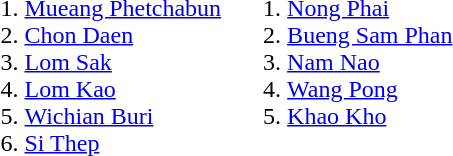<table>
<tr -- valign=top>
<td><br><ol><li><a href='#'>Mueang Phetchabun</a></li><li><a href='#'>Chon Daen</a></li><li><a href='#'>Lom Sak</a></li><li><a href='#'>Lom Kao</a></li><li><a href='#'>Wichian Buri</a></li><li><a href='#'>Si Thep</a></li></ol></td>
<td><br><ol>
<li><a href='#'>Nong Phai</a></li>
<li><a href='#'>Bueng Sam Phan</a></li>
<li><a href='#'>Nam Nao</a></li>
<li><a href='#'>Wang Pong</a></li>
<li><a href='#'>Khao Kho</a></li>
</ol></td>
</tr>
</table>
